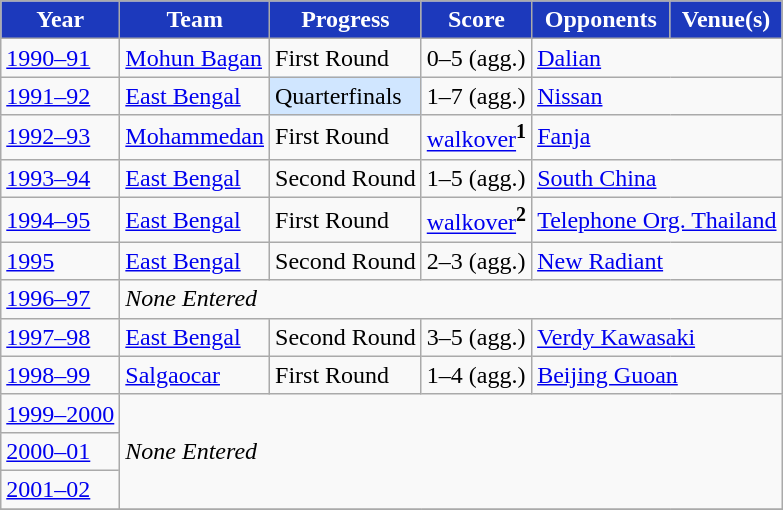<table class="wikitable">
<tr>
<th style="background:#1C39BC; color:white; text-align:center;">Year</th>
<th style="background:#1C39BC; color:white; text-align:center;">Team</th>
<th style="background:#1C39BC; color:white; text-align:center;">Progress</th>
<th style="background:#1C39BC; color:white; text-align:center;">Score</th>
<th style="background:#1C39BC; color:white; text-align:center;">Opponents</th>
<th style="background:#1C39BC; color:white; text-align:center;">Venue(s)</th>
</tr>
<tr>
<td><a href='#'>1990–91</a></td>
<td><a href='#'>Mohun Bagan</a></td>
<td>First Round</td>
<td>0–5 (agg.)</td>
<td colspan="2"> <a href='#'>Dalian</a></td>
</tr>
<tr>
<td><a href='#'>1991–92</a></td>
<td><a href='#'>East Bengal</a></td>
<td style="background:#D0E6FF;">Quarterfinals</td>
<td>1–7 (agg.)</td>
<td colspan="2"> <a href='#'>Nissan</a></td>
</tr>
<tr>
<td><a href='#'>1992–93</a></td>
<td><a href='#'>Mohammedan</a></td>
<td>First Round</td>
<td><a href='#'>walkover</a><sup><strong>1</strong></sup></td>
<td colspan="2"> <a href='#'>Fanja</a></td>
</tr>
<tr>
<td><a href='#'>1993–94</a></td>
<td><a href='#'>East Bengal</a></td>
<td>Second Round</td>
<td>1–5 (agg.)</td>
<td colspan="2"> <a href='#'>South China</a></td>
</tr>
<tr>
<td><a href='#'>1994–95</a></td>
<td><a href='#'>East Bengal</a></td>
<td>First Round</td>
<td><a href='#'>walkover</a><sup><strong>2</strong></sup></td>
<td colspan="2"> <a href='#'>Telephone Org. Thailand</a></td>
</tr>
<tr>
<td><a href='#'>1995</a></td>
<td><a href='#'>East Bengal</a></td>
<td>Second Round</td>
<td>2–3 (agg.)</td>
<td colspan="2"> <a href='#'>New Radiant</a></td>
</tr>
<tr>
<td><a href='#'>1996–97</a></td>
<td colspan=5><em>None Entered</em></td>
</tr>
<tr>
<td><a href='#'>1997–98</a></td>
<td><a href='#'>East Bengal</a></td>
<td>Second Round</td>
<td>3–5 (agg.)</td>
<td colspan="2"> <a href='#'>Verdy Kawasaki</a></td>
</tr>
<tr>
<td><a href='#'>1998–99</a></td>
<td><a href='#'>Salgaocar</a></td>
<td>First Round</td>
<td>1–4 (agg.)</td>
<td colspan="2"> <a href='#'>Beijing Guoan</a></td>
</tr>
<tr>
<td><a href='#'>1999–2000</a></td>
<td rowspan=3 colspan="5"><em>None Entered</em></td>
</tr>
<tr>
<td><a href='#'>2000–01</a></td>
</tr>
<tr>
<td><a href='#'>2001–02</a></td>
</tr>
<tr>
</tr>
</table>
